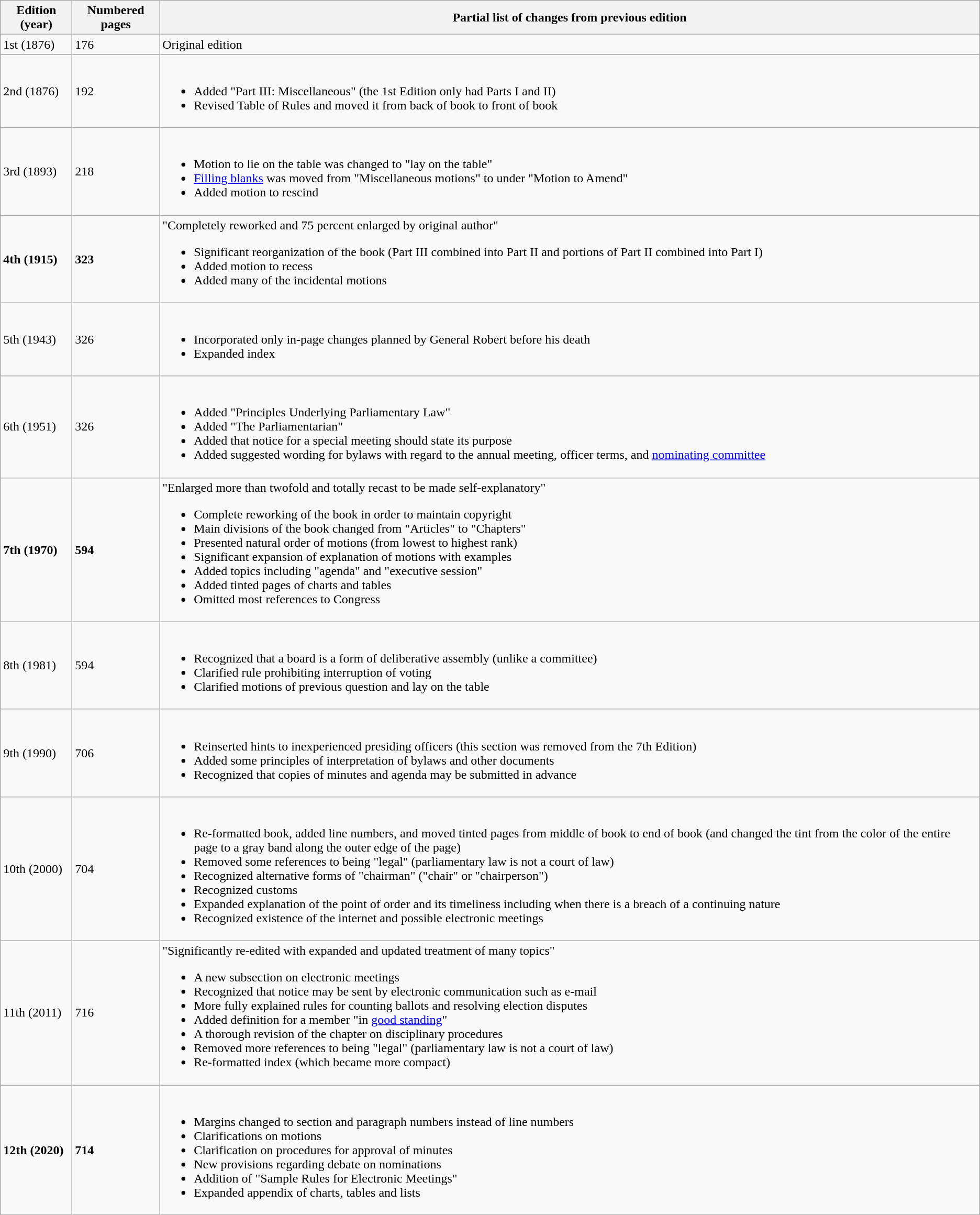<table class="wikitable">
<tr>
<th>Edition (year)</th>
<th>Numbered pages</th>
<th>Partial list of changes from previous edition</th>
</tr>
<tr>
<td>1st (1876)</td>
<td>176</td>
<td>Original edition</td>
</tr>
<tr>
<td>2nd (1876)</td>
<td>192</td>
<td><br><ul><li>Added "Part III: Miscellaneous" (the 1st Edition only had Parts I and II)</li><li>Revised Table of Rules and moved it from back of book to front of book</li></ul></td>
</tr>
<tr>
<td>3rd (1893)</td>
<td>218</td>
<td><br><ul><li>Motion to lie on the table was changed to "lay on the table"</li><li><a href='#'>Filling blanks</a> was moved from "Miscellaneous motions" to under "Motion to Amend"</li><li>Added motion to rescind</li></ul></td>
</tr>
<tr>
<td><strong>4th (1915)</strong></td>
<td><strong>323</strong></td>
<td>"Completely reworked and 75 percent enlarged by original author"<br><ul><li>Significant reorganization of the book (Part III combined into Part II and portions of Part II combined into Part I)</li><li>Added motion to recess</li><li>Added many of the incidental motions</li></ul></td>
</tr>
<tr>
<td>5th (1943)</td>
<td>326</td>
<td><br><ul><li>Incorporated only in-page changes planned by General Robert before his death</li><li>Expanded index</li></ul></td>
</tr>
<tr>
<td>6th (1951)</td>
<td>326</td>
<td><br><ul><li>Added "Principles Underlying Parliamentary Law"</li><li>Added "The Parliamentarian"</li><li>Added that notice for a special meeting should state its purpose</li><li>Added suggested wording for bylaws with regard to the annual meeting, officer terms, and <a href='#'>nominating committee</a></li></ul></td>
</tr>
<tr>
<td><strong>7th (1970)</strong></td>
<td><strong>594</strong></td>
<td>"Enlarged more than twofold and totally recast to be made self-explanatory"<br><ul><li>Complete reworking of the book in order to maintain copyright</li><li>Main divisions of the book changed from "Articles" to "Chapters"</li><li>Presented natural order of motions (from lowest to highest rank)</li><li>Significant expansion of explanation of motions with examples</li><li>Added topics including "agenda" and "executive session"</li><li>Added tinted pages of charts and tables</li><li>Omitted most references to Congress</li></ul></td>
</tr>
<tr>
<td>8th (1981)</td>
<td>594</td>
<td><br><ul><li>Recognized that a board is a form of deliberative assembly (unlike a committee)</li><li>Clarified rule prohibiting interruption of voting</li><li>Clarified motions of previous question and lay on the table</li></ul></td>
</tr>
<tr>
<td>9th (1990)</td>
<td>706</td>
<td><br><ul><li>Reinserted hints to inexperienced presiding officers (this section was removed from the 7th Edition)</li><li>Added some principles of interpretation of bylaws and other documents</li><li>Recognized that copies of minutes and agenda may be submitted in advance</li></ul></td>
</tr>
<tr>
<td>10th (2000)</td>
<td>704</td>
<td><br><ul><li>Re-formatted book, added line numbers, and moved tinted pages from middle of book to end of book (and changed the tint from the color of the entire page to a gray band along the outer edge of the page)</li><li>Removed some references to being "legal" (parliamentary law is not a court of law)</li><li>Recognized alternative forms of "chairman" ("chair" or "chairperson")</li><li>Recognized customs</li><li>Expanded explanation of the point of order and its timeliness including when there is a breach of a continuing nature</li><li>Recognized existence of the internet and possible electronic meetings</li></ul></td>
</tr>
<tr>
<td>11th (2011)</td>
<td>716</td>
<td>"Significantly re-edited with expanded and updated treatment of many topics"<br><ul><li>A new subsection on electronic meetings</li><li>Recognized that notice may be sent by electronic communication such as e-mail</li><li>More fully explained rules for counting ballots and resolving election disputes</li><li>Added definition for a member "in <a href='#'>good standing</a>"</li><li>A thorough revision of the chapter on disciplinary procedures</li><li>Removed more references to being "legal" (parliamentary law is not a court of law)</li><li>Re-formatted index (which became more compact)</li></ul></td>
</tr>
<tr>
<td><strong>12th (2020)</strong></td>
<td><strong>714</strong></td>
<td><br><ul><li>Margins changed to section and paragraph numbers instead of line numbers</li><li>Clarifications on motions</li><li>Clarification on procedures for approval of minutes</li><li>New provisions regarding debate on nominations</li><li>Addition of "Sample Rules for Electronic Meetings"</li><li>Expanded appendix of charts, tables and lists</li></ul></td>
</tr>
</table>
